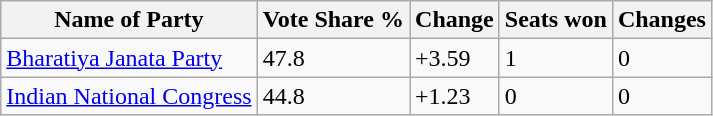<table class="wikitable sortable">
<tr>
<th>Name of Party</th>
<th>Vote Share %</th>
<th>Change</th>
<th>Seats won</th>
<th>Changes</th>
</tr>
<tr>
<td><a href='#'>Bharatiya Janata Party</a></td>
<td>47.8</td>
<td>+3.59</td>
<td>1</td>
<td>0</td>
</tr>
<tr>
<td><a href='#'>Indian National Congress</a></td>
<td>44.8</td>
<td>+1.23</td>
<td>0</td>
<td>0</td>
</tr>
</table>
